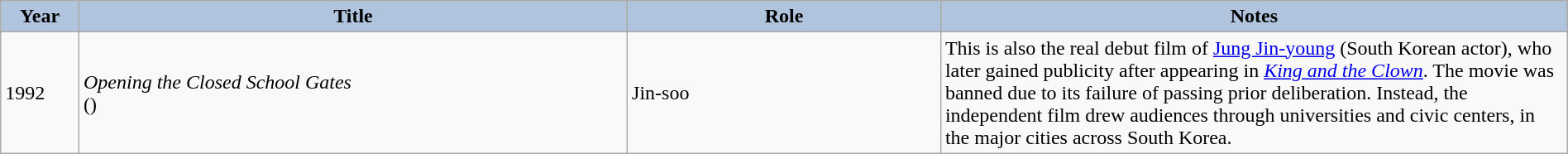<table class="wikitable"  style="width:100%">
<tr style="background:#ccc; text-align:center;">
<th style="background:#b0c4de; width:5%;">Year</th>
<th style="background:#b0c4de; width:35%;">Title</th>
<th style="background:#b0c4de; width:20%;">Role</th>
<th style="background:#b0c4de; width:40%;">Notes</th>
</tr>
<tr>
<td>1992</td>
<td><em>Opening the Closed School Gates</em><br>()</td>
<td>Jin-soo</td>
<td>This is also the real debut film of <a href='#'>Jung Jin-young</a> (South Korean actor), who later gained publicity after appearing in <em><a href='#'>King and the Clown</a></em>. The movie was banned due to its failure of passing prior deliberation. Instead, the independent film drew audiences through universities and civic centers, in the major cities across South Korea.</td>
</tr>
</table>
